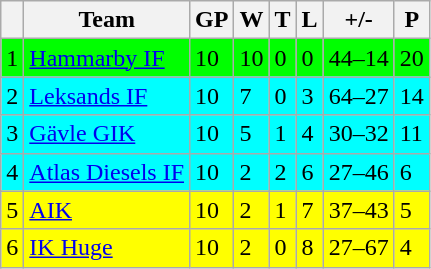<table class="wikitable">
<tr>
<th></th>
<th>Team</th>
<th>GP</th>
<th>W</th>
<th>T</th>
<th>L</th>
<th>+/-</th>
<th>P</th>
</tr>
<tr style="background:#00FF00">
<td>1</td>
<td><a href='#'>Hammarby IF</a></td>
<td>10</td>
<td>10</td>
<td>0</td>
<td>0</td>
<td>44–14</td>
<td>20</td>
</tr>
<tr style="background:#00FFFF">
<td>2</td>
<td><a href='#'>Leksands IF</a></td>
<td>10</td>
<td>7</td>
<td>0</td>
<td>3</td>
<td>64–27</td>
<td>14</td>
</tr>
<tr style="background:#00FFFF">
<td>3</td>
<td><a href='#'>Gävle GIK</a></td>
<td>10</td>
<td>5</td>
<td>1</td>
<td>4</td>
<td>30–32</td>
<td>11</td>
</tr>
<tr style="background:#00FFFF">
<td>4</td>
<td><a href='#'>Atlas Diesels IF</a></td>
<td>10</td>
<td>2</td>
<td>2</td>
<td>6</td>
<td>27–46</td>
<td>6</td>
</tr>
<tr style="background:#FFFF00">
<td>5</td>
<td><a href='#'>AIK</a></td>
<td>10</td>
<td>2</td>
<td>1</td>
<td>7</td>
<td>37–43</td>
<td>5</td>
</tr>
<tr style="background:#FFFF00">
<td>6</td>
<td><a href='#'>IK Huge</a></td>
<td>10</td>
<td>2</td>
<td>0</td>
<td>8</td>
<td>27–67</td>
<td>4</td>
</tr>
</table>
